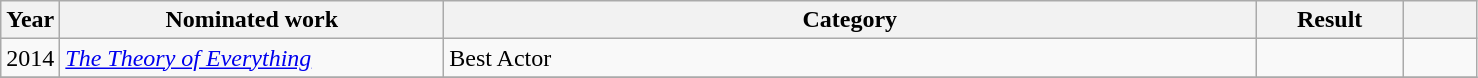<table class=wikitable>
<tr>
<th width=4%>Year</th>
<th width=26%>Nominated work</th>
<th width=55%>Category</th>
<th width=10%>Result</th>
<th width=5%></th>
</tr>
<tr>
<td>2014</td>
<td><em><a href='#'>The Theory of Everything</a></em></td>
<td>Best Actor</td>
<td></td>
<td></td>
</tr>
<tr>
</tr>
</table>
